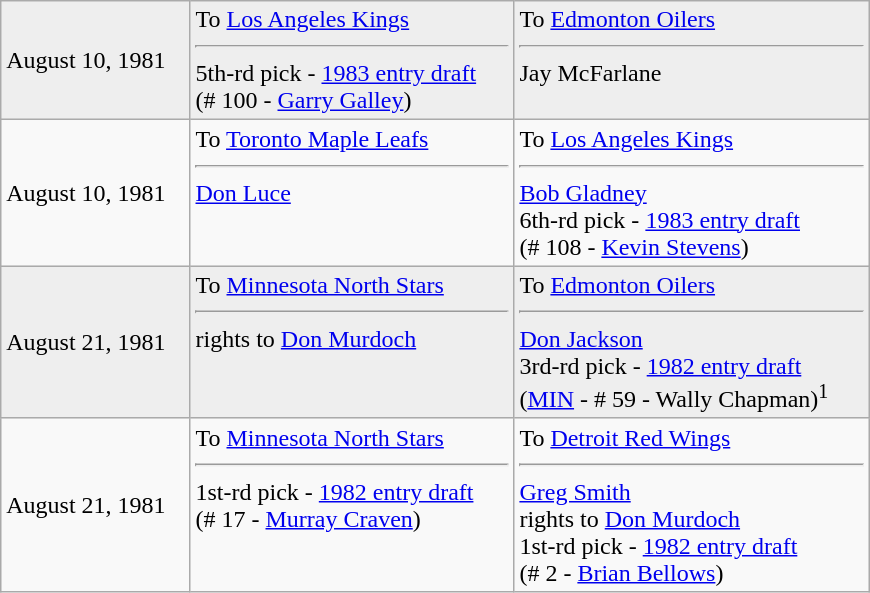<table class="wikitable" style="border:1px solid #999; width:580px;">
<tr style="background:#eee;">
<td>August 10, 1981</td>
<td valign="top">To <a href='#'>Los Angeles Kings</a><hr>5th-rd pick - <a href='#'>1983 entry draft</a><br>(# 100 - <a href='#'>Garry Galley</a>)</td>
<td valign="top">To <a href='#'>Edmonton Oilers</a><hr>Jay McFarlane</td>
</tr>
<tr>
<td>August 10, 1981</td>
<td valign="top">To <a href='#'>Toronto Maple Leafs</a><hr><a href='#'>Don Luce</a></td>
<td valign="top">To <a href='#'>Los Angeles Kings</a><hr><a href='#'>Bob Gladney</a><br>6th-rd pick - <a href='#'>1983 entry draft</a><br>(# 108 - <a href='#'>Kevin Stevens</a>)</td>
</tr>
<tr style="background:#eee;">
<td>August 21, 1981</td>
<td valign="top">To <a href='#'>Minnesota North Stars</a><hr>rights to <a href='#'>Don Murdoch</a></td>
<td valign="top">To <a href='#'>Edmonton Oilers</a><hr><a href='#'>Don Jackson</a><br>3rd-rd pick - <a href='#'>1982 entry draft</a><br>(<a href='#'>MIN</a> - # 59 - Wally Chapman)<sup>1</sup></td>
</tr>
<tr>
<td>August 21, 1981</td>
<td valign="top">To <a href='#'>Minnesota North Stars</a><hr>1st-rd pick - <a href='#'>1982 entry draft</a><br>(# 17 - <a href='#'>Murray Craven</a>)</td>
<td valign="top">To <a href='#'>Detroit Red Wings</a><hr><a href='#'>Greg Smith</a><br>rights to <a href='#'>Don Murdoch</a><br>1st-rd pick - <a href='#'>1982 entry draft</a><br>(# 2 - <a href='#'>Brian Bellows</a>)</td>
</tr>
</table>
